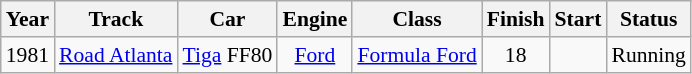<table class="wikitable" style="text-align:center; font-size:90%">
<tr>
<th>Year</th>
<th>Track</th>
<th>Car</th>
<th>Engine</th>
<th>Class</th>
<th>Finish</th>
<th>Start</th>
<th>Status</th>
</tr>
<tr>
<td>1981</td>
<td><a href='#'>Road Atlanta</a></td>
<td><a href='#'>Tiga</a> FF80</td>
<td><a href='#'>Ford</a></td>
<td><a href='#'>Formula Ford</a></td>
<td>18</td>
<td></td>
<td>Running</td>
</tr>
</table>
